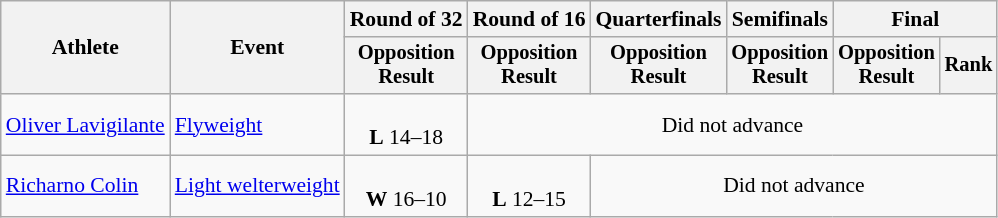<table class="wikitable" style="font-size:90%">
<tr>
<th rowspan="2">Athlete</th>
<th rowspan="2">Event</th>
<th>Round of 32</th>
<th>Round of 16</th>
<th>Quarterfinals</th>
<th>Semifinals</th>
<th colspan=2>Final</th>
</tr>
<tr style="font-size:95%">
<th>Opposition<br>Result</th>
<th>Opposition<br>Result</th>
<th>Opposition<br>Result</th>
<th>Opposition<br>Result</th>
<th>Opposition<br>Result</th>
<th>Rank</th>
</tr>
<tr align=center>
<td align=left><a href='#'>Oliver Lavigilante</a></td>
<td align=left><a href='#'>Flyweight</a></td>
<td><br><strong>L</strong> 14–18</td>
<td colspan=5>Did not advance</td>
</tr>
<tr align=center>
<td align=left><a href='#'>Richarno Colin</a></td>
<td align=left><a href='#'>Light welterweight</a></td>
<td><br><strong>W</strong> 16–10</td>
<td><br><strong>L</strong> 12–15</td>
<td colspan=4>Did not advance</td>
</tr>
</table>
